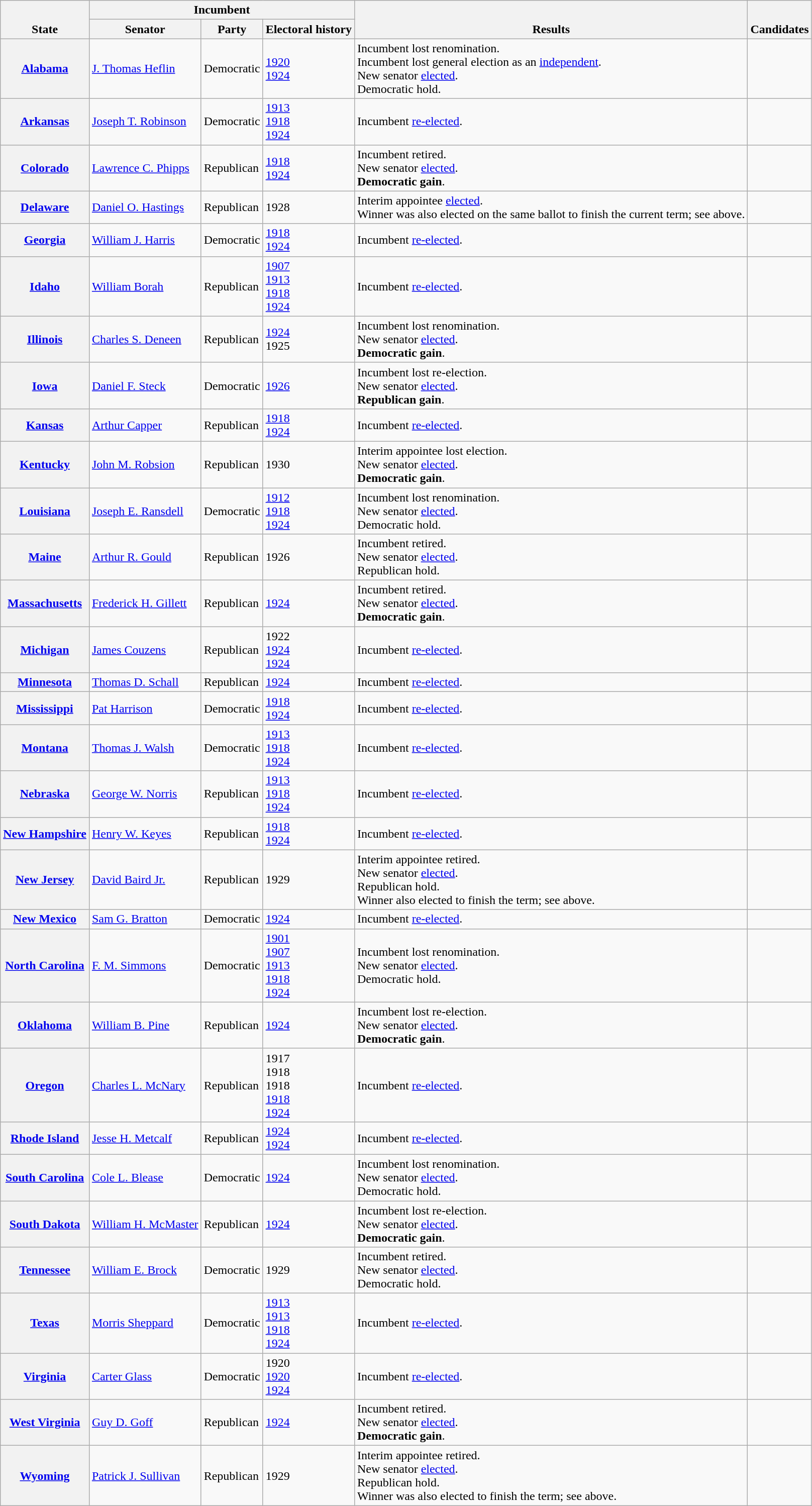<table class=wikitable>
<tr valign=bottom>
<th rowspan=2>State</th>
<th colspan=3>Incumbent</th>
<th rowspan=2>Results</th>
<th rowspan=2>Candidates</th>
</tr>
<tr valign=bottom>
<th>Senator</th>
<th>Party</th>
<th>Electoral history</th>
</tr>
<tr>
<th><a href='#'>Alabama</a></th>
<td><a href='#'>J. Thomas Heflin</a></td>
<td>Democratic</td>
<td><a href='#'>1920 </a><br><a href='#'>1924</a></td>
<td>Incumbent lost renomination.<br>Incumbent lost general election as an <a href='#'>independent</a>.<br>New senator <a href='#'>elected</a>.<br>Democratic hold.</td>
<td nowrap></td>
</tr>
<tr>
<th><a href='#'>Arkansas</a></th>
<td><a href='#'>Joseph T. Robinson</a></td>
<td>Democratic</td>
<td><a href='#'>1913</a><br><a href='#'>1918</a><br><a href='#'>1924</a></td>
<td>Incumbent <a href='#'>re-elected</a>.</td>
<td nowrap></td>
</tr>
<tr>
<th><a href='#'>Colorado</a></th>
<td><a href='#'>Lawrence C. Phipps</a></td>
<td>Republican</td>
<td><a href='#'>1918</a><br><a href='#'>1924</a></td>
<td>Incumbent retired.<br>New senator <a href='#'>elected</a>.<br><strong>Democratic gain</strong>.</td>
<td nowrap></td>
</tr>
<tr>
<th><a href='#'>Delaware</a></th>
<td><a href='#'>Daniel O. Hastings</a></td>
<td>Republican</td>
<td>1928 </td>
<td>Interim appointee <a href='#'>elected</a>.<br>Winner was also elected on the same ballot to finish the current term; see above.</td>
<td nowrap></td>
</tr>
<tr>
<th><a href='#'>Georgia</a></th>
<td><a href='#'>William J. Harris</a></td>
<td>Democratic</td>
<td><a href='#'>1918</a><br><a href='#'>1924</a></td>
<td>Incumbent <a href='#'>re-elected</a>.</td>
<td nowrap></td>
</tr>
<tr>
<th><a href='#'>Idaho</a></th>
<td><a href='#'>William Borah</a></td>
<td>Republican</td>
<td><a href='#'>1907</a><br><a href='#'>1913</a><br><a href='#'>1918</a><br><a href='#'>1924</a></td>
<td>Incumbent <a href='#'>re-elected</a>.</td>
<td nowrap></td>
</tr>
<tr>
<th><a href='#'>Illinois</a></th>
<td><a href='#'>Charles S. Deneen</a></td>
<td>Republican</td>
<td><a href='#'>1924</a><br>1925 </td>
<td>Incumbent lost renomination.<br>New senator <a href='#'>elected</a>.<br><strong>Democratic gain</strong>.</td>
<td nowrap></td>
</tr>
<tr>
<th><a href='#'>Iowa</a></th>
<td><a href='#'>Daniel F. Steck</a></td>
<td>Democratic</td>
<td><a href='#'>1926 </a></td>
<td>Incumbent lost re-election.<br>New senator <a href='#'>elected</a>.<br><strong>Republican gain</strong>.</td>
<td nowrap></td>
</tr>
<tr>
<th><a href='#'>Kansas</a></th>
<td><a href='#'>Arthur Capper</a></td>
<td>Republican</td>
<td><a href='#'>1918</a><br><a href='#'>1924</a></td>
<td>Incumbent <a href='#'>re-elected</a>.</td>
<td nowrap></td>
</tr>
<tr>
<th><a href='#'>Kentucky</a></th>
<td><a href='#'>John M. Robsion</a></td>
<td>Republican</td>
<td>1930 </td>
<td>Interim appointee lost election.<br>New senator <a href='#'>elected</a>.<br><strong>Democratic gain</strong>.</td>
<td nowrap></td>
</tr>
<tr>
<th><a href='#'>Louisiana</a></th>
<td><a href='#'>Joseph E. Ransdell</a></td>
<td>Democratic</td>
<td><a href='#'>1912</a><br><a href='#'>1918</a><br><a href='#'>1924</a></td>
<td>Incumbent lost renomination.<br>New senator <a href='#'>elected</a>.<br>Democratic hold.</td>
<td nowrap></td>
</tr>
<tr>
<th><a href='#'>Maine</a></th>
<td><a href='#'>Arthur R. Gould</a></td>
<td>Republican</td>
<td>1926 </td>
<td>Incumbent retired.<br>New senator <a href='#'>elected</a>.<br>Republican hold.</td>
<td nowrap></td>
</tr>
<tr>
<th><a href='#'>Massachusetts</a></th>
<td><a href='#'>Frederick H. Gillett</a></td>
<td>Republican</td>
<td><a href='#'>1924</a></td>
<td>Incumbent retired.<br>New senator <a href='#'>elected</a>.<br><strong>Democratic gain</strong>.</td>
<td nowrap></td>
</tr>
<tr>
<th><a href='#'>Michigan</a></th>
<td><a href='#'>James Couzens</a></td>
<td>Republican</td>
<td>1922 <br><a href='#'>1924 </a><br><a href='#'>1924</a></td>
<td>Incumbent <a href='#'>re-elected</a>.</td>
<td nowrap></td>
</tr>
<tr>
<th><a href='#'>Minnesota</a></th>
<td><a href='#'>Thomas D. Schall</a></td>
<td>Republican</td>
<td><a href='#'>1924</a></td>
<td>Incumbent <a href='#'>re-elected</a>.</td>
<td nowrap></td>
</tr>
<tr>
<th><a href='#'>Mississippi</a></th>
<td><a href='#'>Pat Harrison</a></td>
<td>Democratic</td>
<td><a href='#'>1918</a><br><a href='#'>1924</a></td>
<td>Incumbent <a href='#'>re-elected</a>.</td>
<td nowrap></td>
</tr>
<tr>
<th><a href='#'>Montana</a></th>
<td><a href='#'>Thomas J. Walsh</a></td>
<td>Democratic</td>
<td><a href='#'>1913</a><br><a href='#'>1918</a><br><a href='#'>1924</a></td>
<td>Incumbent <a href='#'>re-elected</a>.</td>
<td nowrap></td>
</tr>
<tr>
<th><a href='#'>Nebraska</a></th>
<td><a href='#'>George W. Norris</a></td>
<td>Republican</td>
<td><a href='#'>1913</a><br><a href='#'>1918</a><br><a href='#'>1924</a></td>
<td>Incumbent <a href='#'>re-elected</a>.</td>
<td nowrap></td>
</tr>
<tr>
<th><a href='#'>New Hampshire</a></th>
<td><a href='#'>Henry W. Keyes</a></td>
<td>Republican</td>
<td><a href='#'>1918</a><br><a href='#'>1924</a></td>
<td>Incumbent <a href='#'>re-elected</a>.</td>
<td nowrap></td>
</tr>
<tr>
<th><a href='#'>New Jersey</a></th>
<td><a href='#'>David Baird Jr.</a></td>
<td>Republican</td>
<td>1929 </td>
<td>Interim appointee retired.<br>New senator <a href='#'>elected</a>.<br>Republican hold.<br>Winner also elected to finish the term; see above.</td>
<td nowrap></td>
</tr>
<tr>
<th><a href='#'>New Mexico</a></th>
<td><a href='#'>Sam G. Bratton</a></td>
<td>Democratic</td>
<td><a href='#'>1924</a></td>
<td>Incumbent <a href='#'>re-elected</a>.</td>
<td nowrap></td>
</tr>
<tr>
<th><a href='#'>North Carolina</a></th>
<td><a href='#'>F. M. Simmons</a></td>
<td>Democratic</td>
<td><a href='#'>1901</a><br><a href='#'>1907</a><br><a href='#'>1913</a><br><a href='#'>1918</a><br><a href='#'>1924</a></td>
<td>Incumbent lost renomination.<br>New senator <a href='#'>elected</a>.<br>Democratic hold.</td>
<td nowrap></td>
</tr>
<tr>
<th><a href='#'>Oklahoma</a></th>
<td><a href='#'>William B. Pine</a></td>
<td>Republican</td>
<td><a href='#'>1924</a></td>
<td>Incumbent lost re-election.<br>New senator <a href='#'>elected</a>.<br><strong>Democratic gain</strong>.</td>
<td nowrap></td>
</tr>
<tr>
<th><a href='#'>Oregon</a></th>
<td><a href='#'>Charles L. McNary</a></td>
<td>Republican</td>
<td>1917 <br>1918 <br>1918 <br><a href='#'>1918</a><br><a href='#'>1924</a></td>
<td>Incumbent <a href='#'>re-elected</a>.</td>
<td nowrap></td>
</tr>
<tr>
<th><a href='#'>Rhode Island</a></th>
<td><a href='#'>Jesse H. Metcalf</a></td>
<td>Republican</td>
<td><a href='#'>1924 </a><br><a href='#'>1924</a></td>
<td>Incumbent <a href='#'>re-elected</a>.</td>
<td nowrap></td>
</tr>
<tr>
<th><a href='#'>South Carolina</a></th>
<td><a href='#'>Cole L. Blease</a></td>
<td>Democratic</td>
<td><a href='#'>1924</a></td>
<td>Incumbent lost renomination.<br>New senator <a href='#'>elected</a>.<br>Democratic hold.</td>
<td nowrap></td>
</tr>
<tr>
<th><a href='#'>South Dakota</a></th>
<td><a href='#'>William H. McMaster</a></td>
<td>Republican</td>
<td><a href='#'>1924</a></td>
<td>Incumbent lost re-election.<br>New senator <a href='#'>elected</a>.<br><strong>Democratic gain</strong>.</td>
<td nowrap></td>
</tr>
<tr>
<th><a href='#'>Tennessee</a></th>
<td><a href='#'>William E. Brock</a></td>
<td>Democratic</td>
<td>1929 </td>
<td>Incumbent retired.<br>New senator <a href='#'>elected</a>.<br>Democratic hold.</td>
<td nowrap></td>
</tr>
<tr>
<th><a href='#'>Texas</a></th>
<td><a href='#'>Morris Sheppard</a></td>
<td>Democratic</td>
<td><a href='#'>1913 </a><br><a href='#'>1913</a><br><a href='#'>1918</a><br><a href='#'>1924</a></td>
<td>Incumbent <a href='#'>re-elected</a>.</td>
<td nowrap></td>
</tr>
<tr>
<th><a href='#'>Virginia</a></th>
<td><a href='#'>Carter Glass</a></td>
<td>Democratic</td>
<td>1920 <br><a href='#'>1920 </a><br><a href='#'>1924</a></td>
<td>Incumbent <a href='#'>re-elected</a>.</td>
<td nowrap></td>
</tr>
<tr>
<th><a href='#'>West Virginia</a></th>
<td><a href='#'>Guy D. Goff</a></td>
<td>Republican</td>
<td><a href='#'>1924</a></td>
<td>Incumbent retired.<br>New senator <a href='#'>elected</a>.<br><strong>Democratic gain</strong>.</td>
<td nowrap></td>
</tr>
<tr>
<th><a href='#'>Wyoming</a></th>
<td rowspan=2><a href='#'>Patrick J. Sullivan</a></td>
<td rowspan=2 >Republican</td>
<td>1929 </td>
<td>Interim appointee retired.<br>New senator <a href='#'>elected</a>.<br>Republican hold.<br>Winner was also elected to finish the term; see above.</td>
<td nowrap></td>
</tr>
</table>
